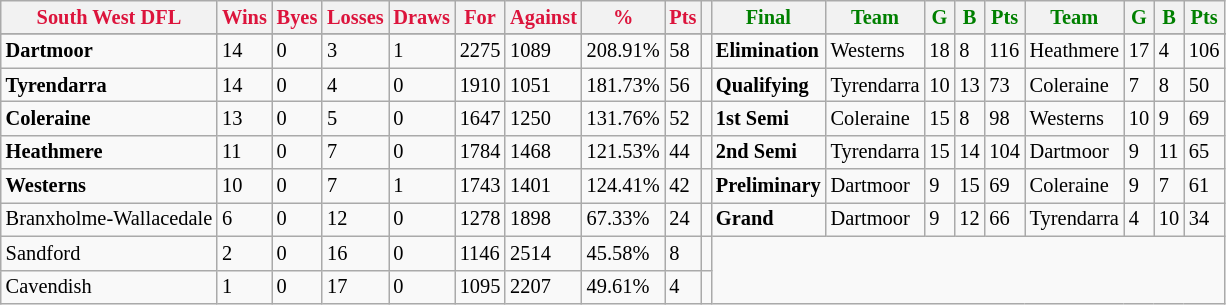<table style="font-size: 85%; text-align: left;" class="wikitable">
<tr>
<th style="color:crimson">South West DFL</th>
<th style="color:crimson">Wins</th>
<th style="color:crimson">Byes</th>
<th style="color:crimson">Losses</th>
<th style="color:crimson">Draws</th>
<th style="color:crimson">For</th>
<th style="color:crimson">Against</th>
<th style="color:crimson">%</th>
<th style="color:crimson">Pts</th>
<th></th>
<th style="color:green">Final</th>
<th style="color:green">Team</th>
<th style="color:green">G</th>
<th style="color:green">B</th>
<th style="color:green">Pts</th>
<th style="color:green">Team</th>
<th style="color:green">G</th>
<th style="color:green">B</th>
<th style="color:green">Pts</th>
</tr>
<tr>
</tr>
<tr>
</tr>
<tr>
<td><strong>	Dartmoor	</strong></td>
<td>14</td>
<td>0</td>
<td>3</td>
<td>1</td>
<td>2275</td>
<td>1089</td>
<td>208.91%</td>
<td>58</td>
<td></td>
<td><strong>Elimination</strong></td>
<td>Westerns</td>
<td>18</td>
<td>8</td>
<td>116</td>
<td>Heathmere</td>
<td>17</td>
<td>4</td>
<td>106</td>
</tr>
<tr>
<td><strong>	Tyrendarra	</strong></td>
<td>14</td>
<td>0</td>
<td>4</td>
<td>0</td>
<td>1910</td>
<td>1051</td>
<td>181.73%</td>
<td>56</td>
<td></td>
<td><strong>Qualifying</strong></td>
<td>Tyrendarra</td>
<td>10</td>
<td>13</td>
<td>73</td>
<td>Coleraine</td>
<td>7</td>
<td>8</td>
<td>50</td>
</tr>
<tr>
<td><strong>	Coleraine	</strong></td>
<td>13</td>
<td>0</td>
<td>5</td>
<td>0</td>
<td>1647</td>
<td>1250</td>
<td>131.76%</td>
<td>52</td>
<td></td>
<td><strong>1st Semi</strong></td>
<td>Coleraine</td>
<td>15</td>
<td>8</td>
<td>98</td>
<td>Westerns</td>
<td>10</td>
<td>9</td>
<td>69</td>
</tr>
<tr>
<td><strong>	Heathmere	</strong></td>
<td>11</td>
<td>0</td>
<td>7</td>
<td>0</td>
<td>1784</td>
<td>1468</td>
<td>121.53%</td>
<td>44</td>
<td></td>
<td><strong>2nd Semi</strong></td>
<td>Tyrendarra</td>
<td>15</td>
<td>14</td>
<td>104</td>
<td>Dartmoor</td>
<td>9</td>
<td>11</td>
<td>65</td>
</tr>
<tr>
<td><strong>	Westerns	</strong></td>
<td>10</td>
<td>0</td>
<td>7</td>
<td>1</td>
<td>1743</td>
<td>1401</td>
<td>124.41%</td>
<td>42</td>
<td></td>
<td><strong>Preliminary</strong></td>
<td>Dartmoor</td>
<td>9</td>
<td>15</td>
<td>69</td>
<td>Coleraine</td>
<td>9</td>
<td>7</td>
<td>61</td>
</tr>
<tr>
<td>Branxholme-Wallacedale</td>
<td>6</td>
<td>0</td>
<td>12</td>
<td>0</td>
<td>1278</td>
<td>1898</td>
<td>67.33%</td>
<td>24</td>
<td></td>
<td><strong>Grand</strong></td>
<td>Dartmoor</td>
<td>9</td>
<td>12</td>
<td>66</td>
<td>Tyrendarra</td>
<td>4</td>
<td>10</td>
<td>34</td>
</tr>
<tr>
<td>Sandford</td>
<td>2</td>
<td>0</td>
<td>16</td>
<td>0</td>
<td>1146</td>
<td>2514</td>
<td>45.58%</td>
<td>8</td>
<td></td>
</tr>
<tr>
<td>Cavendish</td>
<td>1</td>
<td>0</td>
<td>17</td>
<td>0</td>
<td>1095</td>
<td>2207</td>
<td>49.61%</td>
<td>4</td>
<td></td>
</tr>
</table>
